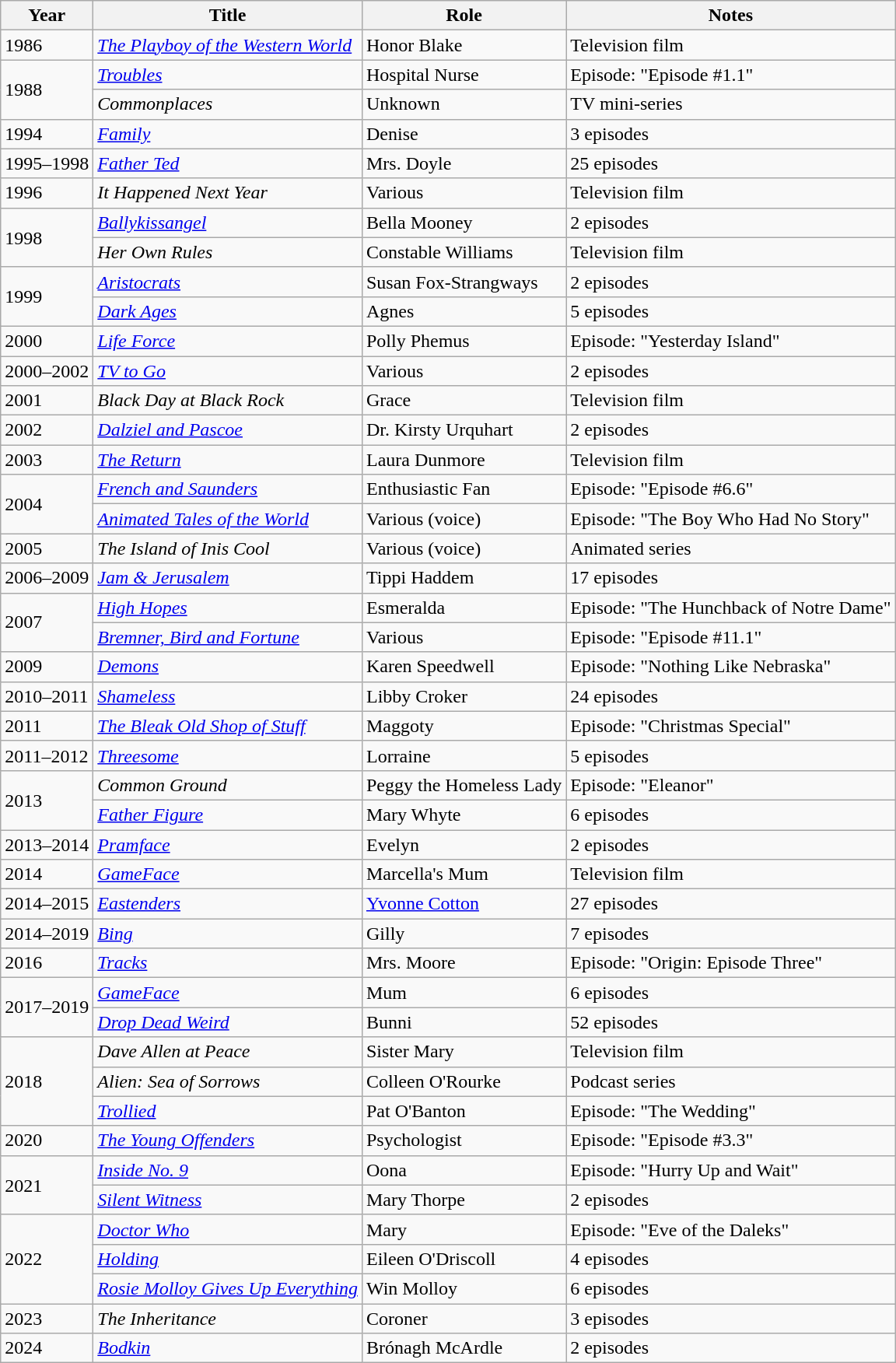<table class="wikitable sortable">
<tr>
<th>Year</th>
<th>Title</th>
<th>Role</th>
<th>Notes</th>
</tr>
<tr>
<td>1986</td>
<td><em><a href='#'>The Playboy of the Western World</a></em></td>
<td>Honor Blake</td>
<td>Television film</td>
</tr>
<tr>
<td rowspan="2">1988</td>
<td><a href='#'><em>Troubles</em></a></td>
<td>Hospital Nurse</td>
<td>Episode: "Episode #1.1"</td>
</tr>
<tr>
<td><em>Commonplaces</em></td>
<td>Unknown</td>
<td>TV mini-series</td>
</tr>
<tr>
<td>1994</td>
<td><a href='#'><em>Family</em></a></td>
<td>Denise</td>
<td>3 episodes</td>
</tr>
<tr>
<td>1995–1998</td>
<td><em><a href='#'>Father Ted</a></em></td>
<td>Mrs. Doyle</td>
<td>25 episodes</td>
</tr>
<tr>
<td>1996</td>
<td><em>It Happened Next Year</em></td>
<td>Various</td>
<td>Television film</td>
</tr>
<tr>
<td rowspan="2">1998</td>
<td><em><a href='#'>Ballykissangel</a></em></td>
<td>Bella Mooney</td>
<td>2 episodes</td>
</tr>
<tr>
<td><em>Her Own Rules</em></td>
<td>Constable Williams</td>
<td>Television film</td>
</tr>
<tr>
<td rowspan="2">1999</td>
<td><a href='#'><em>Aristocrats</em></a></td>
<td>Susan Fox-Strangways</td>
<td>2 episodes</td>
</tr>
<tr>
<td><a href='#'><em>Dark Ages</em></a></td>
<td>Agnes</td>
<td>5 episodes</td>
</tr>
<tr>
<td>2000</td>
<td><a href='#'><em>Life Force</em></a></td>
<td>Polly Phemus</td>
<td>Episode: "Yesterday Island"</td>
</tr>
<tr>
<td>2000–2002</td>
<td><em><a href='#'>TV to Go</a></em></td>
<td>Various</td>
<td>2 episodes</td>
</tr>
<tr>
<td>2001</td>
<td><em>Black Day at Black Rock</em></td>
<td>Grace</td>
<td>Television film</td>
</tr>
<tr>
<td>2002</td>
<td><a href='#'><em>Dalziel and Pascoe</em></a></td>
<td>Dr. Kirsty Urquhart</td>
<td>2 episodes</td>
</tr>
<tr>
<td>2003</td>
<td><a href='#'><em>The Return</em></a></td>
<td>Laura Dunmore</td>
<td>Television film</td>
</tr>
<tr>
<td rowspan="2">2004</td>
<td><em><a href='#'>French and Saunders</a></em></td>
<td>Enthusiastic Fan</td>
<td>Episode: "Episode #6.6"</td>
</tr>
<tr>
<td><em><a href='#'>Animated Tales of the World</a></em></td>
<td>Various (voice)</td>
<td>Episode: "The Boy Who Had No Story"</td>
</tr>
<tr>
<td>2005</td>
<td><em>The Island of Inis Cool</em></td>
<td>Various (voice)</td>
<td>Animated series</td>
</tr>
<tr>
<td>2006–2009</td>
<td><em><a href='#'>Jam & Jerusalem</a></em></td>
<td>Tippi Haddem</td>
<td>17 episodes</td>
</tr>
<tr>
<td rowspan="2">2007</td>
<td><a href='#'><em>High Hopes</em></a></td>
<td>Esmeralda</td>
<td>Episode: "The Hunchback of Notre Dame"</td>
</tr>
<tr>
<td><em><a href='#'>Bremner, Bird and Fortune</a></em></td>
<td>Various</td>
<td>Episode: "Episode #11.1"</td>
</tr>
<tr>
<td>2009</td>
<td><a href='#'><em>Demons</em></a></td>
<td>Karen Speedwell</td>
<td>Episode: "Nothing Like Nebraska"</td>
</tr>
<tr>
<td>2010–2011</td>
<td><a href='#'><em>Shameless</em></a></td>
<td>Libby Croker</td>
<td>24 episodes</td>
</tr>
<tr>
<td>2011</td>
<td><em><a href='#'>The Bleak Old Shop of Stuff</a></em></td>
<td>Maggoty</td>
<td>Episode: "Christmas Special"</td>
</tr>
<tr>
<td>2011–2012</td>
<td><a href='#'><em>Threesome</em></a></td>
<td>Lorraine</td>
<td>5 episodes</td>
</tr>
<tr>
<td rowspan="2">2013</td>
<td><em>Common Ground</em></td>
<td>Peggy the Homeless Lady</td>
<td>Episode: "Eleanor"</td>
</tr>
<tr>
<td><a href='#'><em>Father Figure</em></a></td>
<td>Mary Whyte</td>
<td>6 episodes</td>
</tr>
<tr>
<td>2013–2014</td>
<td><em><a href='#'>Pramface</a></em></td>
<td>Evelyn</td>
<td>2 episodes</td>
</tr>
<tr>
<td>2014</td>
<td><em><a href='#'>GameFace</a></em></td>
<td>Marcella's Mum</td>
<td>Television film</td>
</tr>
<tr>
<td>2014–2015</td>
<td><a href='#'><em>Eastenders</em></a></td>
<td><a href='#'>Yvonne Cotton</a></td>
<td>27 episodes</td>
</tr>
<tr>
<td>2014–2019</td>
<td><a href='#'><em>Bing</em></a></td>
<td>Gilly</td>
<td>7 episodes</td>
</tr>
<tr>
<td>2016</td>
<td><a href='#'><em>Tracks</em></a></td>
<td>Mrs. Moore</td>
<td>Episode: "Origin: Episode Three"</td>
</tr>
<tr>
<td rowspan="2">2017–2019</td>
<td><em><a href='#'>GameFace</a></em></td>
<td>Mum</td>
<td>6 episodes</td>
</tr>
<tr>
<td><em><a href='#'>Drop Dead Weird</a></em></td>
<td>Bunni</td>
<td>52 episodes</td>
</tr>
<tr>
<td rowspan="3">2018</td>
<td><em>Dave Allen at Peace</em></td>
<td>Sister Mary</td>
<td>Television film</td>
</tr>
<tr>
<td><em>Alien: Sea of Sorrows</em></td>
<td>Colleen O'Rourke</td>
<td>Podcast series</td>
</tr>
<tr>
<td><em><a href='#'>Trollied</a></em></td>
<td>Pat O'Banton</td>
<td>Episode: "The Wedding"</td>
</tr>
<tr>
<td>2020</td>
<td><a href='#'><em>The Young Offenders</em></a></td>
<td>Psychologist</td>
<td>Episode: "Episode #3.3"</td>
</tr>
<tr>
<td rowspan="2">2021</td>
<td><em><a href='#'>Inside No. 9</a></em></td>
<td>Oona</td>
<td>Episode: "Hurry Up and Wait"</td>
</tr>
<tr>
<td><em><a href='#'>Silent Witness</a></em></td>
<td>Mary Thorpe</td>
<td>2 episodes</td>
</tr>
<tr>
<td rowspan="3">2022</td>
<td><em><a href='#'>Doctor Who</a></em></td>
<td>Mary</td>
<td>Episode: "Eve of the Daleks"</td>
</tr>
<tr>
<td><a href='#'><em>Holding</em></a></td>
<td>Eileen O'Driscoll</td>
<td>4 episodes</td>
</tr>
<tr>
<td><em><a href='#'>Rosie Molloy Gives Up Everything</a></em></td>
<td>Win Molloy</td>
<td>6 episodes</td>
</tr>
<tr>
<td>2023</td>
<td><em>The Inheritance</em></td>
<td>Coroner</td>
<td>3 episodes</td>
</tr>
<tr>
<td>2024</td>
<td><em><a href='#'>Bodkin</a></em></td>
<td>Brónagh McArdle</td>
<td>2 episodes</td>
</tr>
</table>
